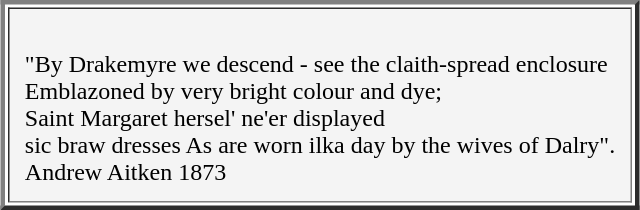<table cellpadding=10 border="3" align=center>
<tr>
<td bgcolor=#f4f4f4><br>"By Drakemyre we descend - see the claith-spread enclosure<br>
Emblazoned by very bright colour and dye;<br>
Saint Margaret hersel' ne'er displayed <br>sic braw dresses
As are worn ilka day by the wives of Dalry".<br>Andrew Aitken 1873</td>
</tr>
</table>
